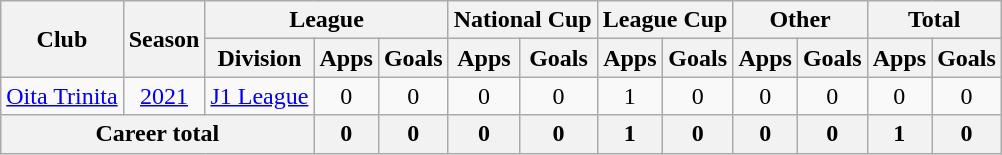<table class="wikitable" style="text-align: center">
<tr>
<th rowspan="2">Club</th>
<th rowspan="2">Season</th>
<th colspan="3">League</th>
<th colspan="2">National Cup</th>
<th colspan="2">League Cup</th>
<th colspan="2">Other</th>
<th colspan="2">Total</th>
</tr>
<tr>
<th>Division</th>
<th>Apps</th>
<th>Goals</th>
<th>Apps</th>
<th>Goals</th>
<th>Apps</th>
<th>Goals</th>
<th>Apps</th>
<th>Goals</th>
<th>Apps</th>
<th>Goals</th>
</tr>
<tr>
<td><a href='#'>Oita Trinita</a></td>
<td><a href='#'>2021</a></td>
<td><a href='#'>J1 League</a></td>
<td>0</td>
<td>0</td>
<td>0</td>
<td>0</td>
<td>1</td>
<td>0</td>
<td>0</td>
<td>0</td>
<td>0</td>
<td>0</td>
</tr>
<tr>
<th colspan=3>Career total</th>
<th>0</th>
<th>0</th>
<th>0</th>
<th>0</th>
<th>1</th>
<th>0</th>
<th>0</th>
<th>0</th>
<th>1</th>
<th>0</th>
</tr>
</table>
